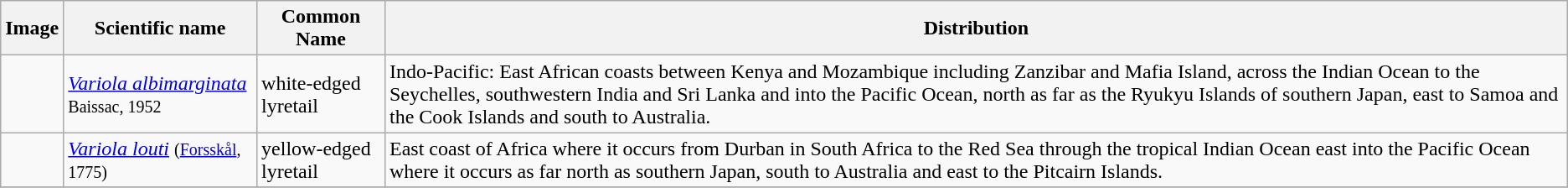<table class="wikitable">
<tr>
<th>Image</th>
<th>Scientific name</th>
<th>Common Name</th>
<th>Distribution</th>
</tr>
<tr>
<td></td>
<td><em><a href='#'>Variola albimarginata</a></em> <small>Baissac, 1952</small></td>
<td>white-edged lyretail</td>
<td>Indo-Pacific: East African coasts between Kenya and Mozambique including Zanzibar and Mafia Island, across the Indian Ocean to the Seychelles, southwestern India and Sri Lanka and into the Pacific Ocean, north as far as the Ryukyu Islands of southern Japan, east to Samoa and the Cook Islands and south to Australia.</td>
</tr>
<tr>
<td></td>
<td><em><a href='#'>Variola louti</a></em> <small>(<a href='#'>Forsskål</a>, 1775)</small></td>
<td>yellow-edged lyretail</td>
<td>East coast of Africa where it occurs from Durban in South Africa to the Red Sea through the tropical Indian Ocean east into the Pacific Ocean where it occurs as far north as southern Japan, south to Australia and east to the Pitcairn Islands.</td>
</tr>
<tr>
</tr>
</table>
